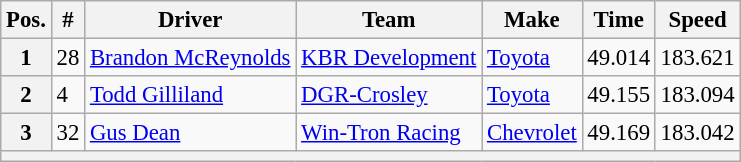<table class="wikitable" style="font-size:95%">
<tr>
<th>Pos.</th>
<th>#</th>
<th>Driver</th>
<th>Team</th>
<th>Make</th>
<th>Time</th>
<th>Speed</th>
</tr>
<tr>
<th>1</th>
<td>28</td>
<td><a href='#'>Brandon McReynolds</a></td>
<td><a href='#'>KBR Development</a></td>
<td><a href='#'>Toyota</a></td>
<td>49.014</td>
<td>183.621</td>
</tr>
<tr>
<th>2</th>
<td>4</td>
<td><a href='#'>Todd Gilliland</a></td>
<td><a href='#'>DGR-Crosley</a></td>
<td><a href='#'>Toyota</a></td>
<td>49.155</td>
<td>183.094</td>
</tr>
<tr>
<th>3</th>
<td>32</td>
<td><a href='#'>Gus Dean</a></td>
<td><a href='#'>Win-Tron Racing</a></td>
<td><a href='#'>Chevrolet</a></td>
<td>49.169</td>
<td>183.042</td>
</tr>
<tr>
<th colspan="7"></th>
</tr>
</table>
